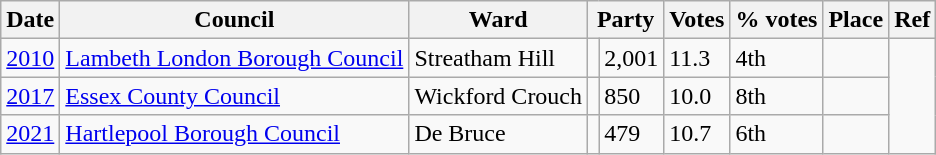<table class="wikitable">
<tr>
<th>Date</th>
<th>Council</th>
<th>Ward</th>
<th colspan=2>Party</th>
<th>Votes</th>
<th>% votes</th>
<th>Place</th>
<th>Ref</th>
</tr>
<tr>
<td><a href='#'>2010</a></td>
<td><a href='#'>Lambeth London Borough Council</a></td>
<td>Streatham Hill</td>
<td></td>
<td>2,001</td>
<td>11.3</td>
<td>4th</td>
<td></td>
</tr>
<tr>
<td><a href='#'>2017</a></td>
<td><a href='#'>Essex County Council</a></td>
<td>Wickford Crouch</td>
<td></td>
<td>850</td>
<td>10.0</td>
<td>8th</td>
<td></td>
</tr>
<tr>
<td><a href='#'>2021</a></td>
<td><a href='#'>Hartlepool Borough Council</a></td>
<td>De Bruce</td>
<td></td>
<td>479</td>
<td>10.7</td>
<td>6th</td>
<td></td>
</tr>
</table>
